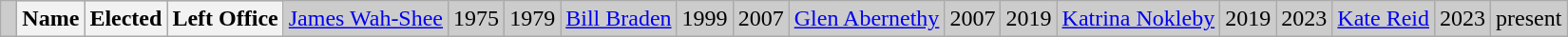<table class="wikitable">
<tr bgcolor="CCCCCC">
<td> </td>
<th><strong>Name </strong></th>
<th><strong>Elected</strong></th>
<th><strong>Left Office</strong><br></th>
<td><a href='#'>James Wah-Shee</a></td>
<td>1975</td>
<td>1979<br></td>
<td><a href='#'>Bill Braden</a></td>
<td>1999</td>
<td>2007<br></td>
<td><a href='#'>Glen Abernethy</a></td>
<td>2007</td>
<td>2019<br></td>
<td><a href='#'>Katrina Nokleby</a></td>
<td>2019</td>
<td>2023<br></td>
<td><a href='#'>Kate Reid</a></td>
<td>2023</td>
<td>present</td>
</tr>
</table>
